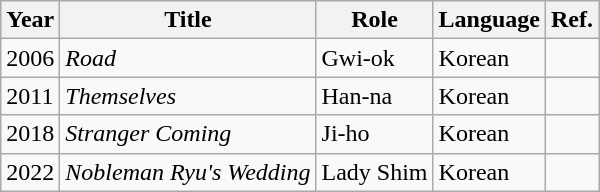<table class="wikitable">
<tr>
<th>Year</th>
<th>Title</th>
<th>Role</th>
<th>Language</th>
<th>Ref.</th>
</tr>
<tr>
<td>2006</td>
<td><em>Road</em></td>
<td>Gwi-ok</td>
<td>Korean</td>
<td></td>
</tr>
<tr>
<td>2011</td>
<td><em>Themselves</em></td>
<td>Han-na</td>
<td>Korean</td>
<td></td>
</tr>
<tr>
<td>2018</td>
<td><em>Stranger Coming</em></td>
<td>Ji-ho</td>
<td>Korean</td>
<td></td>
</tr>
<tr>
<td>2022</td>
<td><em>Nobleman Ryu's Wedding</em></td>
<td>Lady Shim<em></td>
<td>Korean</td>
<td></td>
</tr>
</table>
